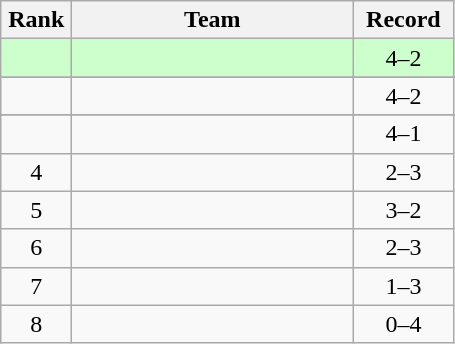<table class="wikitable" style="text-align: center;">
<tr>
<th width=40>Rank</th>
<th width=180>Team</th>
<th width=60>Record</th>
</tr>
<tr bgcolor=ccffcc>
<td></td>
<td align=left></td>
<td>4–2</td>
</tr>
<tr>
</tr>
<tr bgcolor=>
<td></td>
<td align=left></td>
<td>4–2</td>
</tr>
<tr>
</tr>
<tr bgcolor=>
<td></td>
<td align=left></td>
<td>4–1</td>
</tr>
<tr>
<td>4</td>
<td align=left></td>
<td>2–3</td>
</tr>
<tr>
<td>5</td>
<td align=left></td>
<td>3–2</td>
</tr>
<tr>
<td>6</td>
<td align=left></td>
<td>2–3</td>
</tr>
<tr>
<td>7</td>
<td align=left></td>
<td>1–3</td>
</tr>
<tr>
<td>8</td>
<td align=left></td>
<td>0–4</td>
</tr>
</table>
